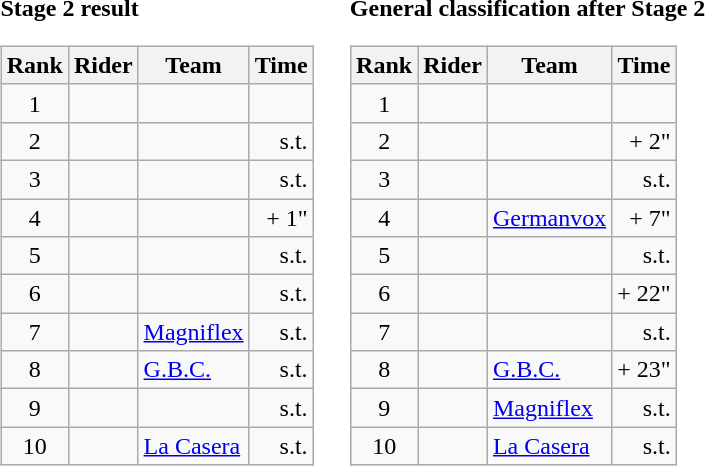<table>
<tr>
<td><strong>Stage 2 result</strong><br><table class="wikitable">
<tr>
<th scope="col">Rank</th>
<th scope="col">Rider</th>
<th scope="col">Team</th>
<th scope="col">Time</th>
</tr>
<tr>
<td style="text-align:center;">1</td>
<td></td>
<td></td>
<td style="text-align:right;"></td>
</tr>
<tr>
<td style="text-align:center;">2</td>
<td></td>
<td></td>
<td style="text-align:right;">s.t.</td>
</tr>
<tr>
<td style="text-align:center;">3</td>
<td></td>
<td></td>
<td style="text-align:right;">s.t.</td>
</tr>
<tr>
<td style="text-align:center;">4</td>
<td></td>
<td></td>
<td style="text-align:right;">+ 1"</td>
</tr>
<tr>
<td style="text-align:center;">5</td>
<td></td>
<td></td>
<td style="text-align:right;">s.t.</td>
</tr>
<tr>
<td style="text-align:center;">6</td>
<td></td>
<td></td>
<td style="text-align:right;">s.t.</td>
</tr>
<tr>
<td style="text-align:center;">7</td>
<td></td>
<td><a href='#'>Magniflex</a></td>
<td style="text-align:right;">s.t.</td>
</tr>
<tr>
<td style="text-align:center;">8</td>
<td></td>
<td><a href='#'>G.B.C.</a></td>
<td style="text-align:right;">s.t.</td>
</tr>
<tr>
<td style="text-align:center;">9</td>
<td></td>
<td></td>
<td style="text-align:right;">s.t.</td>
</tr>
<tr>
<td style="text-align:center;">10</td>
<td></td>
<td><a href='#'>La Casera</a></td>
<td style="text-align:right;">s.t.</td>
</tr>
</table>
</td>
<td></td>
<td><strong>General classification after Stage 2</strong><br><table class="wikitable">
<tr>
<th scope="col">Rank</th>
<th scope="col">Rider</th>
<th scope="col">Team</th>
<th scope="col">Time</th>
</tr>
<tr>
<td style="text-align:center;">1</td>
<td></td>
<td></td>
<td style="text-align:right;"></td>
</tr>
<tr>
<td style="text-align:center;">2</td>
<td></td>
<td></td>
<td style="text-align:right;">+ 2"</td>
</tr>
<tr>
<td style="text-align:center;">3</td>
<td></td>
<td></td>
<td style="text-align:right;">s.t.</td>
</tr>
<tr>
<td style="text-align:center;">4</td>
<td></td>
<td><a href='#'>Germanvox</a></td>
<td style="text-align:right;">+ 7"</td>
</tr>
<tr>
<td style="text-align:center;">5</td>
<td></td>
<td></td>
<td style="text-align:right;">s.t.</td>
</tr>
<tr>
<td style="text-align:center;">6</td>
<td></td>
<td></td>
<td style="text-align:right;">+ 22"</td>
</tr>
<tr>
<td style="text-align:center;">7</td>
<td></td>
<td></td>
<td style="text-align:right;">s.t.</td>
</tr>
<tr>
<td style="text-align:center;">8</td>
<td></td>
<td><a href='#'>G.B.C.</a></td>
<td style="text-align:right;">+ 23"</td>
</tr>
<tr>
<td style="text-align:center;">9</td>
<td></td>
<td><a href='#'>Magniflex</a></td>
<td style="text-align:right;">s.t.</td>
</tr>
<tr>
<td style="text-align:center;">10</td>
<td></td>
<td><a href='#'>La Casera</a></td>
<td style="text-align:right;">s.t.</td>
</tr>
</table>
</td>
</tr>
</table>
